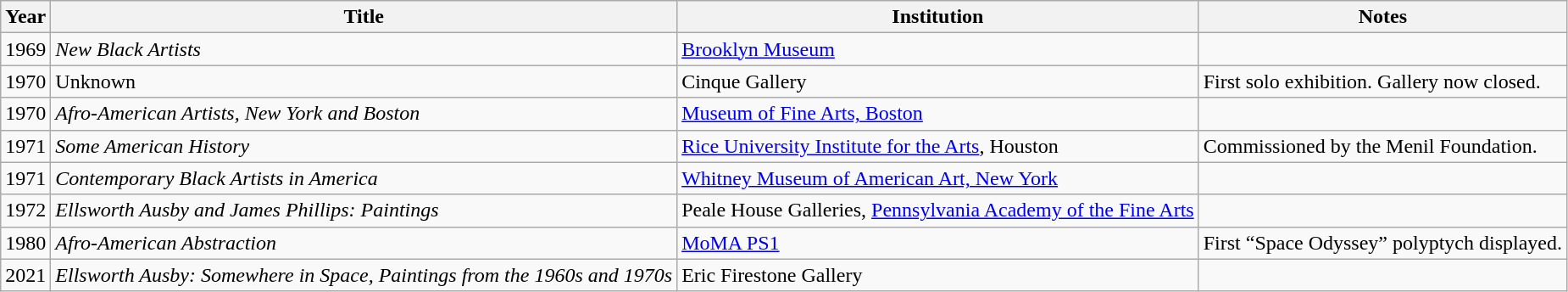<table class="wikitable">
<tr>
<th>Year</th>
<th>Title</th>
<th>Institution</th>
<th>Notes</th>
</tr>
<tr>
<td>1969</td>
<td><em>New Black Artists</em></td>
<td><a href='#'>Brooklyn Museum</a></td>
<td></td>
</tr>
<tr>
<td>1970</td>
<td>Unknown</td>
<td>Cinque Gallery</td>
<td>First solo exhibition. Gallery now closed.</td>
</tr>
<tr>
<td>1970</td>
<td><em>Afro-American Artists, New York and Boston</em></td>
<td><a href='#'>Museum of Fine Arts, Boston</a></td>
<td></td>
</tr>
<tr>
<td>1971</td>
<td><em>Some American History</em></td>
<td><a href='#'>Rice University Institute for the Arts</a>, Houston</td>
<td>Commissioned by the Menil Foundation.</td>
</tr>
<tr>
<td>1971</td>
<td><em>Contemporary Black Artists in America</em></td>
<td><a href='#'>Whitney Museum of American Art, New York</a></td>
<td></td>
</tr>
<tr>
<td>1972</td>
<td><em>Ellsworth Ausby and James Phillips: Paintings</em></td>
<td>Peale House Galleries, <a href='#'>Pennsylvania Academy of the Fine Arts</a></td>
<td></td>
</tr>
<tr>
<td>1980</td>
<td><em>Afro-American Abstraction</em></td>
<td><a href='#'>MoMA PS1</a></td>
<td>First “Space Odyssey” polyptych displayed.</td>
</tr>
<tr>
<td>2021</td>
<td><em>Ellsworth Ausby: Somewhere in Space, Paintings from the 1960s and 1970s</em></td>
<td>Eric Firestone Gallery</td>
<td></td>
</tr>
</table>
